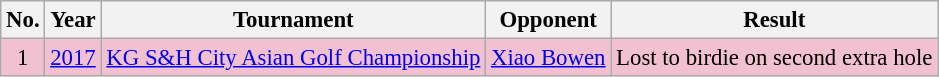<table class="wikitable" style="font-size:95%;">
<tr>
<th>No.</th>
<th>Year</th>
<th>Tournament</th>
<th>Opponent</th>
<th>Result</th>
</tr>
<tr style="background:#F2C1D1;">
<td align=center>1</td>
<td><a href='#'>2017</a></td>
<td><a href='#'>KG S&H City Asian Golf Championship</a></td>
<td> <a href='#'>Xiao Bowen</a></td>
<td>Lost to birdie on second extra hole</td>
</tr>
</table>
